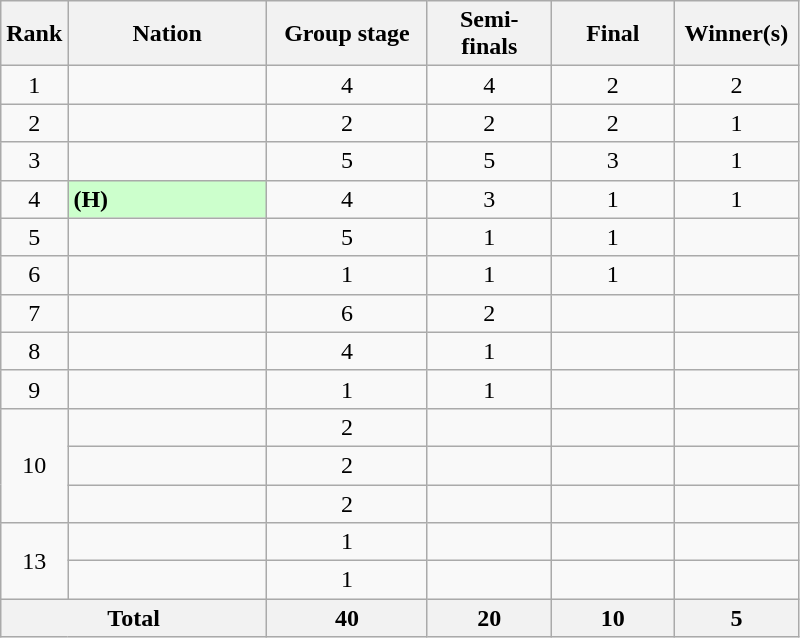<table class="sortable wikitable" style="text-align:center">
<tr>
<th width="25">Rank</th>
<th width="125">Nation</th>
<th Width="100">Group stage</th>
<th width="75">Semi-finals</th>
<th width="75">Final</th>
<th width="75">Winner(s)</th>
</tr>
<tr>
<td>1</td>
<td align="left"></td>
<td>4</td>
<td>4</td>
<td>2</td>
<td>2</td>
</tr>
<tr>
<td>2</td>
<td align="left"></td>
<td>2</td>
<td>2</td>
<td>2</td>
<td>1</td>
</tr>
<tr>
<td>3</td>
<td align="left"></td>
<td>5</td>
<td>5</td>
<td>3</td>
<td>1</td>
</tr>
<tr>
<td>4</td>
<td align="left" bgcolor="#ccffcc"> <strong>(H)</strong></td>
<td>4</td>
<td>3</td>
<td>1</td>
<td>1</td>
</tr>
<tr>
<td>5</td>
<td align="left"></td>
<td>5</td>
<td>1</td>
<td>1</td>
<td></td>
</tr>
<tr>
<td>6</td>
<td align="left"></td>
<td>1</td>
<td>1</td>
<td>1</td>
<td></td>
</tr>
<tr>
<td>7</td>
<td align="left"></td>
<td>6</td>
<td>2</td>
<td></td>
<td></td>
</tr>
<tr>
<td>8</td>
<td align="left"></td>
<td>4</td>
<td>1</td>
<td></td>
<td></td>
</tr>
<tr>
<td>9</td>
<td align="left"></td>
<td>1</td>
<td>1</td>
<td></td>
<td></td>
</tr>
<tr>
<td rowspan="3">10</td>
<td align="left"></td>
<td>2</td>
<td></td>
<td></td>
<td></td>
</tr>
<tr>
<td align="left"></td>
<td>2</td>
<td></td>
<td></td>
<td></td>
</tr>
<tr>
<td align="left"></td>
<td>2</td>
<td></td>
<td></td>
<td></td>
</tr>
<tr>
<td rowspan="2">13</td>
<td align="left"></td>
<td>1</td>
<td></td>
<td></td>
<td></td>
</tr>
<tr>
<td align="left"></td>
<td>1</td>
<td></td>
<td></td>
<td></td>
</tr>
<tr>
<th colspan="2">Total</th>
<th>40</th>
<th>20</th>
<th>10</th>
<th>5</th>
</tr>
</table>
